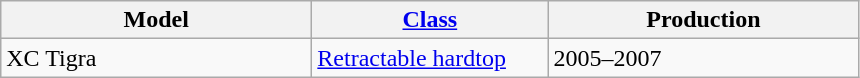<table class="wikitable">
<tr>
<th style="width:200px;">Model</th>
<th style="width:150px;"><a href='#'>Class</a></th>
<th style="width:200px;">Production</th>
</tr>
<tr>
<td valign="top">XC Tigra</td>
<td valign="top"><a href='#'>Retractable hardtop</a></td>
<td valign="top">2005–2007</td>
</tr>
</table>
